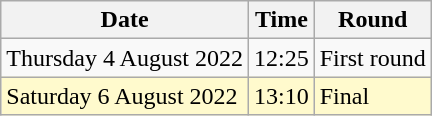<table class="wikitable">
<tr>
<th>Date</th>
<th>Time</th>
<th>Round</th>
</tr>
<tr>
<td>Thursday 4 August 2022</td>
<td>12:25</td>
<td>First round</td>
</tr>
<tr>
<td style=background:lemonchiffon>Saturday  6 August 2022</td>
<td style=background:lemonchiffon>13:10</td>
<td style=background:lemonchiffon>Final</td>
</tr>
</table>
